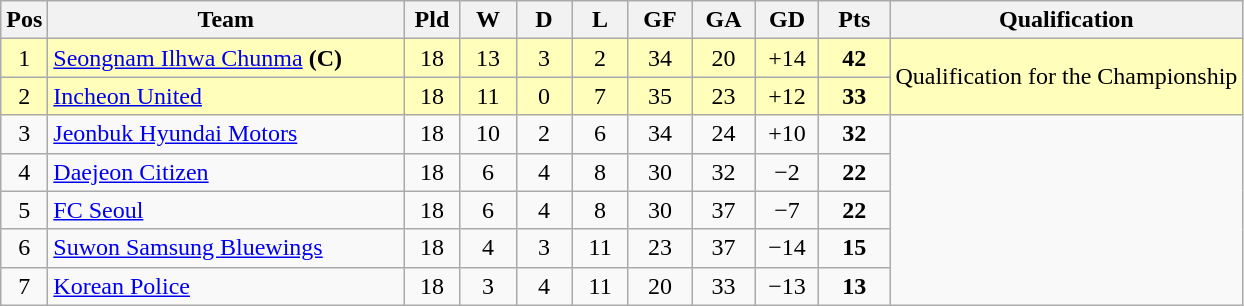<table class="wikitable" style="text-align:center;">
<tr>
<th width=20>Pos</th>
<th width=230>Team</th>
<th width=30 abbr="Played">Pld</th>
<th width=30 abbr="Won">W</th>
<th width=30 abbr="Draw">D</th>
<th width=30 abbr="Lost">L</th>
<th width=35 abbr="Goals for">GF</th>
<th width=35 abbr="Goals against">GA</th>
<th width=35 abbr="Goal difference">GD</th>
<th width=40 abbr="Points">Pts</th>
<th>Qualification</th>
</tr>
<tr bgcolor=#ffffbb>
<td>1</td>
<td align="left"><a href='#'>Seongnam Ilhwa Chunma</a> <strong>(C)</strong></td>
<td>18</td>
<td>13</td>
<td>3</td>
<td>2</td>
<td>34</td>
<td>20</td>
<td>+14</td>
<td><strong>42</strong></td>
<td rowspan=2>Qualification for the Championship</td>
</tr>
<tr bgcolor=#ffffbb>
<td>2</td>
<td align="left"><a href='#'>Incheon United</a></td>
<td>18</td>
<td>11</td>
<td>0</td>
<td>7</td>
<td>35</td>
<td>23</td>
<td>+12</td>
<td><strong>33</strong></td>
</tr>
<tr>
<td>3</td>
<td align="left"><a href='#'>Jeonbuk Hyundai Motors</a></td>
<td>18</td>
<td>10</td>
<td>2</td>
<td>6</td>
<td>34</td>
<td>24</td>
<td>+10</td>
<td><strong>32</strong></td>
<td rowspan=5></td>
</tr>
<tr>
<td>4</td>
<td align="left"><a href='#'>Daejeon Citizen</a></td>
<td>18</td>
<td>6</td>
<td>4</td>
<td>8</td>
<td>30</td>
<td>32</td>
<td>−2</td>
<td><strong>22</strong></td>
</tr>
<tr>
<td>5</td>
<td align="left"><a href='#'>FC Seoul</a></td>
<td>18</td>
<td>6</td>
<td>4</td>
<td>8</td>
<td>30</td>
<td>37</td>
<td>−7</td>
<td><strong>22</strong></td>
</tr>
<tr>
<td>6</td>
<td align="left"><a href='#'>Suwon Samsung Bluewings</a></td>
<td>18</td>
<td>4</td>
<td>3</td>
<td>11</td>
<td>23</td>
<td>37</td>
<td>−14</td>
<td><strong>15</strong></td>
</tr>
<tr>
<td>7</td>
<td align="left"><a href='#'>Korean Police</a></td>
<td>18</td>
<td>3</td>
<td>4</td>
<td>11</td>
<td>20</td>
<td>33</td>
<td>−13</td>
<td><strong>13</strong></td>
</tr>
</table>
